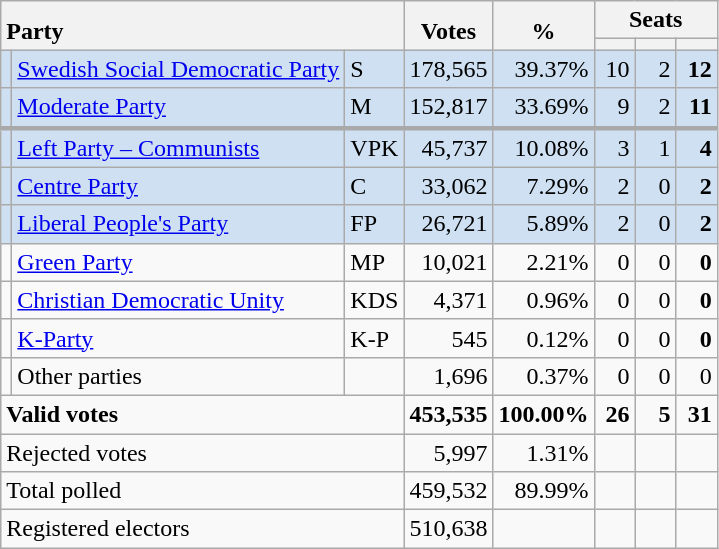<table class="wikitable" border="1" style="text-align:right;">
<tr>
<th style="text-align:left;" valign=bottom rowspan=2 colspan=3>Party</th>
<th align=center valign=bottom rowspan=2 width="50">Votes</th>
<th align=center valign=bottom rowspan=2 width="50">%</th>
<th colspan=3>Seats</th>
</tr>
<tr>
<th align=center valign=bottom width="20"><small></small></th>
<th align=center valign=bottom width="20"><small><a href='#'></a></small></th>
<th align=center valign=bottom width="20"><small></small></th>
</tr>
<tr style="background:#CEE0F2;">
<td></td>
<td align=left style="white-space: nowrap;"><a href='#'>Swedish Social Democratic Party</a></td>
<td align=left>S</td>
<td>178,565</td>
<td>39.37%</td>
<td>10</td>
<td>2</td>
<td><strong>12</strong></td>
</tr>
<tr style="background:#CEE0F2;">
<td></td>
<td align=left><a href='#'>Moderate Party</a></td>
<td align=left>M</td>
<td>152,817</td>
<td>33.69%</td>
<td>9</td>
<td>2</td>
<td><strong>11</strong></td>
</tr>
<tr style="background:#CEE0F2; border-top:3px solid darkgray;">
<td></td>
<td align=left><a href='#'>Left Party – Communists</a></td>
<td align=left>VPK</td>
<td>45,737</td>
<td>10.08%</td>
<td>3</td>
<td>1</td>
<td><strong>4</strong></td>
</tr>
<tr style="background:#CEE0F2;">
<td></td>
<td align=left><a href='#'>Centre Party</a></td>
<td align=left>C</td>
<td>33,062</td>
<td>7.29%</td>
<td>2</td>
<td>0</td>
<td><strong>2</strong></td>
</tr>
<tr style="background:#CEE0F2;">
<td></td>
<td align=left><a href='#'>Liberal People's Party</a></td>
<td align=left>FP</td>
<td>26,721</td>
<td>5.89%</td>
<td>2</td>
<td>0</td>
<td><strong>2</strong></td>
</tr>
<tr>
<td></td>
<td align=left><a href='#'>Green Party</a></td>
<td align=left>MP</td>
<td>10,021</td>
<td>2.21%</td>
<td>0</td>
<td>0</td>
<td><strong>0</strong></td>
</tr>
<tr>
<td></td>
<td align=left><a href='#'>Christian Democratic Unity</a></td>
<td align=left>KDS</td>
<td>4,371</td>
<td>0.96%</td>
<td>0</td>
<td>0</td>
<td><strong>0</strong></td>
</tr>
<tr>
<td></td>
<td align=left><a href='#'>K-Party</a></td>
<td align=left>K-P</td>
<td>545</td>
<td>0.12%</td>
<td>0</td>
<td>0</td>
<td><strong>0</strong></td>
</tr>
<tr>
<td></td>
<td align=left>Other parties</td>
<td></td>
<td>1,696</td>
<td>0.37%</td>
<td>0</td>
<td>0</td>
<td>0</td>
</tr>
<tr style="font-weight:bold">
<td align=left colspan=3>Valid votes</td>
<td>453,535</td>
<td>100.00%</td>
<td>26</td>
<td>5</td>
<td>31</td>
</tr>
<tr>
<td align=left colspan=3>Rejected votes</td>
<td>5,997</td>
<td>1.31%</td>
<td></td>
<td></td>
<td></td>
</tr>
<tr>
<td align=left colspan=3>Total polled</td>
<td>459,532</td>
<td>89.99%</td>
<td></td>
<td></td>
<td></td>
</tr>
<tr>
<td align=left colspan=3>Registered electors</td>
<td>510,638</td>
<td></td>
<td></td>
<td></td>
<td></td>
</tr>
</table>
